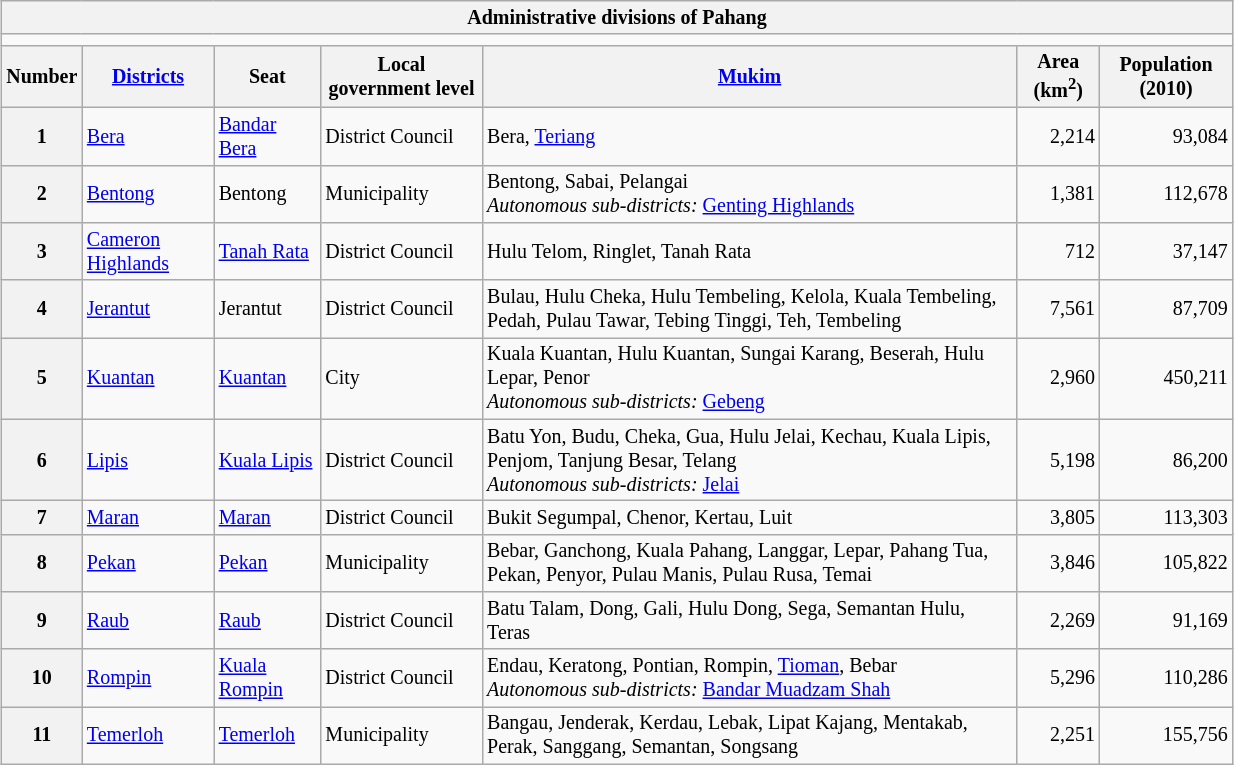<table class="wikitable" style="margin:1em auto 1em auto; width:65%; font-size:smaller; text-align:left">
<tr>
<th colspan=7>Administrative divisions of Pahang</th>
</tr>
<tr>
<td colspan=7 style="font-size:larger" align="center"></td>
</tr>
<tr style="background:#efefef;">
<th>Number</th>
<th><a href='#'>Districts</a></th>
<th>Seat</th>
<th>Local government level</th>
<th><a href='#'>Mukim</a></th>
<th>Area (km<sup>2</sup>)</th>
<th>Population (2010)</th>
</tr>
<tr>
<th>1</th>
<td><a href='#'>Bera</a></td>
<td><a href='#'>Bandar Bera</a></td>
<td>District Council</td>
<td>Bera, <a href='#'>Teriang</a></td>
<td align="right">2,214</td>
<td align="right">93,084</td>
</tr>
<tr>
<th>2</th>
<td><a href='#'>Bentong</a></td>
<td>Bentong</td>
<td>Municipality</td>
<td>Bentong, Sabai, Pelangai<br><em>Autonomous sub-districts:</em> <a href='#'>Genting Highlands</a></td>
<td align="right">1,381</td>
<td align="right">112,678</td>
</tr>
<tr>
<th>3</th>
<td><a href='#'>Cameron Highlands</a></td>
<td><a href='#'>Tanah Rata</a></td>
<td>District Council</td>
<td>Hulu Telom, Ringlet, Tanah Rata</td>
<td align="right">712</td>
<td align="right">37,147</td>
</tr>
<tr>
<th>4</th>
<td><a href='#'>Jerantut</a></td>
<td>Jerantut</td>
<td>District Council</td>
<td>Bulau, Hulu Cheka, Hulu Tembeling, Kelola, Kuala Tembeling, Pedah, Pulau Tawar, Tebing Tinggi, Teh, Tembeling</td>
<td align="right">7,561</td>
<td align="right">87,709</td>
</tr>
<tr>
<th>5</th>
<td><a href='#'>Kuantan</a></td>
<td><a href='#'>Kuantan</a></td>
<td>City</td>
<td>Kuala Kuantan, Hulu Kuantan, Sungai Karang, Beserah, Hulu Lepar, Penor <br><em>Autonomous sub-districts:</em> <a href='#'>Gebeng</a></td>
<td align="right">2,960</td>
<td align="right">450,211</td>
</tr>
<tr>
<th>6</th>
<td><a href='#'>Lipis</a></td>
<td><a href='#'>Kuala Lipis</a></td>
<td>District Council</td>
<td>Batu Yon, Budu, Cheka, Gua, Hulu Jelai, Kechau, Kuala Lipis, Penjom, Tanjung Besar, Telang<br><em>Autonomous sub-districts:</em> <a href='#'>Jelai</a></td>
<td align="right">5,198</td>
<td align="right">86,200</td>
</tr>
<tr>
<th>7</th>
<td><a href='#'>Maran</a></td>
<td><a href='#'>Maran</a></td>
<td>District Council</td>
<td>Bukit Segumpal, Chenor, Kertau, Luit</td>
<td align="right">3,805</td>
<td align="right">113,303</td>
</tr>
<tr>
<th>8</th>
<td><a href='#'>Pekan</a></td>
<td><a href='#'>Pekan</a></td>
<td>Municipality</td>
<td>Bebar, Ganchong, Kuala Pahang, Langgar, Lepar, Pahang Tua, Pekan, Penyor, Pulau Manis, Pulau Rusa, Temai</td>
<td align="right">3,846</td>
<td align="right">105,822</td>
</tr>
<tr>
<th>9</th>
<td><a href='#'>Raub</a></td>
<td><a href='#'>Raub</a></td>
<td>District Council</td>
<td>Batu Talam, Dong, Gali, Hulu Dong, Sega, Semantan Hulu, Teras</td>
<td align="right">2,269</td>
<td align="right">91,169</td>
</tr>
<tr>
<th>10</th>
<td><a href='#'>Rompin</a></td>
<td><a href='#'>Kuala Rompin</a></td>
<td>District Council</td>
<td>Endau, Keratong, Pontian, Rompin, <a href='#'>Tioman</a>, Bebar<br><em>Autonomous sub-districts:</em> <a href='#'>Bandar Muadzam Shah</a></td>
<td align="right">5,296</td>
<td align="right">110,286</td>
</tr>
<tr>
<th>11</th>
<td><a href='#'>Temerloh</a></td>
<td><a href='#'>Temerloh</a></td>
<td>Municipality</td>
<td>Bangau, Jenderak, Kerdau, Lebak, Lipat Kajang, Mentakab, Perak, Sanggang, Semantan, Songsang</td>
<td align="right">2,251</td>
<td align="right">155,756</td>
</tr>
</table>
